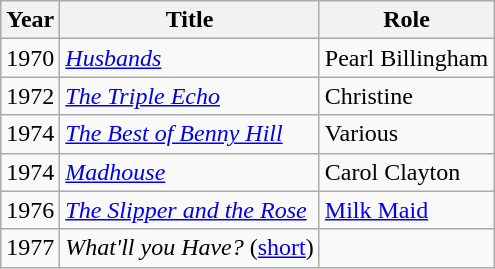<table class="wikitable">
<tr>
<th>Year</th>
<th>Title</th>
<th>Role</th>
</tr>
<tr>
<td>1970</td>
<td><em><a href='#'>Husbands</a></em></td>
<td>Pearl Billingham</td>
</tr>
<tr>
<td>1972</td>
<td><em><a href='#'>The Triple Echo</a></em></td>
<td>Christine</td>
</tr>
<tr>
<td>1974</td>
<td><em><a href='#'>The Best of Benny Hill</a></em></td>
<td>Various</td>
</tr>
<tr>
<td>1974</td>
<td><em><a href='#'>Madhouse</a></em></td>
<td>Carol Clayton</td>
</tr>
<tr>
<td>1976</td>
<td><em><a href='#'>The Slipper and the Rose</a></em></td>
<td><a href='#'>Milk Maid</a></td>
</tr>
<tr>
<td>1977</td>
<td><em>What'll you Have?</em> (<a href='#'>short</a>)</td>
<td></td>
</tr>
</table>
